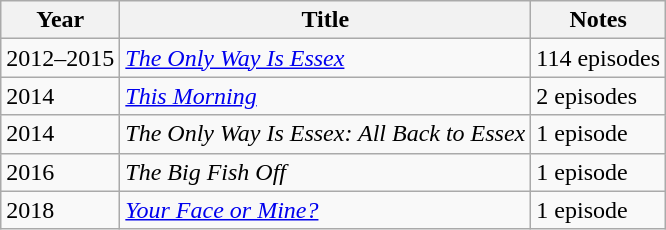<table class="wikitable sortable">
<tr>
<th>Year</th>
<th>Title</th>
<th>Notes</th>
</tr>
<tr>
<td>2012–2015</td>
<td><em><a href='#'>The Only Way Is Essex</a></em></td>
<td>114 episodes</td>
</tr>
<tr>
<td>2014</td>
<td><em><a href='#'>This Morning</a></em></td>
<td>2 episodes</td>
</tr>
<tr>
<td>2014</td>
<td><em>The Only Way Is Essex: All Back to Essex</em></td>
<td>1 episode</td>
</tr>
<tr>
<td>2016</td>
<td><em>The Big Fish Off</em></td>
<td>1 episode</td>
</tr>
<tr>
<td>2018</td>
<td><em><a href='#'>Your Face or Mine?</a></em></td>
<td>1 episode</td>
</tr>
</table>
